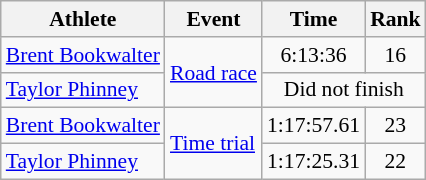<table class=wikitable style=font-size:90%;text-align:center>
<tr>
<th>Athlete</th>
<th>Event</th>
<th>Time</th>
<th>Rank</th>
</tr>
<tr>
<td align=left><a href='#'>Brent Bookwalter</a></td>
<td align=left rowspan=2><a href='#'>Road race</a></td>
<td>6:13:36</td>
<td>16</td>
</tr>
<tr>
<td align=left><a href='#'>Taylor Phinney</a></td>
<td colspan=2>Did not finish</td>
</tr>
<tr>
<td align=left><a href='#'>Brent Bookwalter</a></td>
<td align=left rowspan=2><a href='#'>Time trial</a></td>
<td>1:17:57.61</td>
<td>23</td>
</tr>
<tr>
<td align=left><a href='#'>Taylor Phinney</a></td>
<td>1:17:25.31</td>
<td>22</td>
</tr>
</table>
